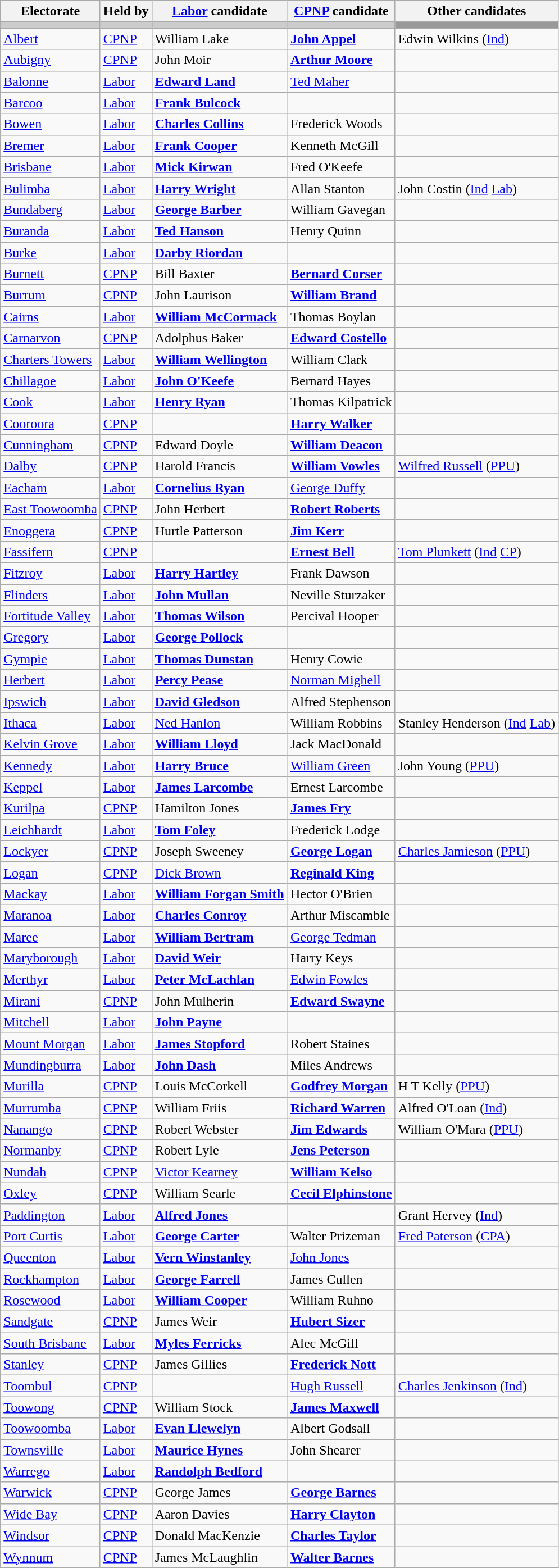<table class="wikitable">
<tr>
<th>Electorate</th>
<th>Held by</th>
<th><a href='#'>Labor</a> candidate</th>
<th><a href='#'>CPNP</a> candidate</th>
<th>Other candidates</th>
</tr>
<tr bgcolor="#cccccc">
<td></td>
<td></td>
<td></td>
<td></td>
<td bgcolor="#999999"></td>
</tr>
<tr>
<td><a href='#'>Albert</a></td>
<td><a href='#'>CPNP</a></td>
<td>William Lake</td>
<td><strong><a href='#'>John Appel</a></strong></td>
<td>Edwin Wilkins (<a href='#'>Ind</a>)</td>
</tr>
<tr>
<td><a href='#'>Aubigny</a></td>
<td><a href='#'>CPNP</a></td>
<td>John Moir</td>
<td><strong><a href='#'>Arthur Moore</a></strong></td>
<td></td>
</tr>
<tr>
<td><a href='#'>Balonne</a></td>
<td><a href='#'>Labor</a></td>
<td><strong><a href='#'>Edward Land</a></strong></td>
<td><a href='#'>Ted Maher</a></td>
<td></td>
</tr>
<tr>
<td><a href='#'>Barcoo</a></td>
<td><a href='#'>Labor</a></td>
<td><strong><a href='#'>Frank Bulcock</a></strong></td>
<td></td>
<td></td>
</tr>
<tr>
<td><a href='#'>Bowen</a></td>
<td><a href='#'>Labor</a></td>
<td><strong><a href='#'>Charles Collins</a></strong></td>
<td>Frederick Woods</td>
<td></td>
</tr>
<tr>
<td><a href='#'>Bremer</a></td>
<td><a href='#'>Labor</a></td>
<td><strong><a href='#'>Frank Cooper</a></strong></td>
<td>Kenneth McGill</td>
<td></td>
</tr>
<tr>
<td><a href='#'>Brisbane</a></td>
<td><a href='#'>Labor</a></td>
<td><strong><a href='#'>Mick Kirwan</a></strong></td>
<td>Fred O'Keefe</td>
<td></td>
</tr>
<tr>
<td><a href='#'>Bulimba</a></td>
<td><a href='#'>Labor</a></td>
<td><strong><a href='#'>Harry Wright</a></strong></td>
<td>Allan Stanton</td>
<td>John Costin (<a href='#'>Ind</a> <a href='#'>Lab</a>)</td>
</tr>
<tr>
<td><a href='#'>Bundaberg</a></td>
<td><a href='#'>Labor</a></td>
<td><strong><a href='#'>George Barber</a></strong></td>
<td>William Gavegan</td>
<td></td>
</tr>
<tr>
<td><a href='#'>Buranda</a></td>
<td><a href='#'>Labor</a></td>
<td><strong><a href='#'>Ted Hanson</a></strong></td>
<td>Henry Quinn</td>
<td></td>
</tr>
<tr>
<td><a href='#'>Burke</a></td>
<td><a href='#'>Labor</a></td>
<td><strong><a href='#'>Darby Riordan</a></strong></td>
<td></td>
<td></td>
</tr>
<tr>
<td><a href='#'>Burnett</a></td>
<td><a href='#'>CPNP</a></td>
<td>Bill Baxter</td>
<td><strong><a href='#'>Bernard Corser</a></strong></td>
<td></td>
</tr>
<tr>
<td><a href='#'>Burrum</a></td>
<td><a href='#'>CPNP</a></td>
<td>John Laurison</td>
<td><strong><a href='#'>William Brand</a></strong></td>
<td></td>
</tr>
<tr>
<td><a href='#'>Cairns</a></td>
<td><a href='#'>Labor</a></td>
<td><strong><a href='#'>William McCormack</a></strong></td>
<td>Thomas Boylan</td>
<td></td>
</tr>
<tr>
<td><a href='#'>Carnarvon</a></td>
<td><a href='#'>CPNP</a></td>
<td>Adolphus Baker</td>
<td><strong><a href='#'>Edward Costello</a></strong></td>
<td></td>
</tr>
<tr>
<td><a href='#'>Charters Towers</a></td>
<td><a href='#'>Labor</a></td>
<td><strong><a href='#'>William Wellington</a></strong></td>
<td>William Clark</td>
<td></td>
</tr>
<tr>
<td><a href='#'>Chillagoe</a></td>
<td><a href='#'>Labor</a></td>
<td><strong><a href='#'>John O'Keefe</a></strong></td>
<td>Bernard Hayes</td>
<td></td>
</tr>
<tr>
<td><a href='#'>Cook</a></td>
<td><a href='#'>Labor</a></td>
<td><strong><a href='#'>Henry Ryan</a></strong></td>
<td>Thomas Kilpatrick</td>
<td></td>
</tr>
<tr>
<td><a href='#'>Cooroora</a></td>
<td><a href='#'>CPNP</a></td>
<td></td>
<td><strong><a href='#'>Harry Walker</a></strong></td>
<td></td>
</tr>
<tr>
<td><a href='#'>Cunningham</a></td>
<td><a href='#'>CPNP</a></td>
<td>Edward Doyle</td>
<td><strong><a href='#'>William Deacon</a></strong></td>
<td></td>
</tr>
<tr>
<td><a href='#'>Dalby</a></td>
<td><a href='#'>CPNP</a></td>
<td>Harold Francis</td>
<td><strong><a href='#'>William Vowles</a></strong></td>
<td><a href='#'>Wilfred Russell</a> (<a href='#'>PPU</a>)</td>
</tr>
<tr>
<td><a href='#'>Eacham</a></td>
<td><a href='#'>Labor</a></td>
<td><strong><a href='#'>Cornelius Ryan</a></strong></td>
<td><a href='#'>George Duffy</a></td>
<td></td>
</tr>
<tr>
<td><a href='#'>East Toowoomba</a></td>
<td><a href='#'>CPNP</a></td>
<td>John Herbert</td>
<td><strong><a href='#'>Robert Roberts</a></strong></td>
<td></td>
</tr>
<tr>
<td><a href='#'>Enoggera</a></td>
<td><a href='#'>CPNP</a></td>
<td>Hurtle Patterson</td>
<td><strong><a href='#'>Jim Kerr</a></strong></td>
<td></td>
</tr>
<tr>
<td><a href='#'>Fassifern</a></td>
<td><a href='#'>CPNP</a></td>
<td></td>
<td><strong><a href='#'>Ernest Bell</a></strong></td>
<td><a href='#'>Tom Plunkett</a> (<a href='#'>Ind</a> <a href='#'>CP</a>)</td>
</tr>
<tr>
<td><a href='#'>Fitzroy</a></td>
<td><a href='#'>Labor</a></td>
<td><strong><a href='#'>Harry Hartley</a></strong></td>
<td>Frank Dawson</td>
<td></td>
</tr>
<tr>
<td><a href='#'>Flinders</a></td>
<td><a href='#'>Labor</a></td>
<td><strong><a href='#'>John Mullan</a></strong></td>
<td>Neville Sturzaker</td>
<td></td>
</tr>
<tr>
<td><a href='#'>Fortitude Valley</a></td>
<td><a href='#'>Labor</a></td>
<td><strong><a href='#'>Thomas Wilson</a></strong></td>
<td>Percival Hooper</td>
<td></td>
</tr>
<tr>
<td><a href='#'>Gregory</a></td>
<td><a href='#'>Labor</a></td>
<td><strong><a href='#'>George Pollock</a></strong></td>
<td></td>
<td></td>
</tr>
<tr>
<td><a href='#'>Gympie</a></td>
<td><a href='#'>Labor</a></td>
<td><strong><a href='#'>Thomas Dunstan</a></strong></td>
<td>Henry Cowie</td>
<td></td>
</tr>
<tr>
<td><a href='#'>Herbert</a></td>
<td><a href='#'>Labor</a></td>
<td><strong><a href='#'>Percy Pease</a></strong></td>
<td><a href='#'>Norman Mighell</a></td>
<td></td>
</tr>
<tr>
<td><a href='#'>Ipswich</a></td>
<td><a href='#'>Labor</a></td>
<td><strong><a href='#'>David Gledson</a></strong></td>
<td>Alfred Stephenson</td>
<td></td>
</tr>
<tr>
<td><a href='#'>Ithaca</a></td>
<td><a href='#'>Labor</a></td>
<td><a href='#'>Ned Hanlon</a></td>
<td>William Robbins</td>
<td>Stanley Henderson (<a href='#'>Ind</a> <a href='#'>Lab</a>)</td>
</tr>
<tr>
<td><a href='#'>Kelvin Grove</a></td>
<td><a href='#'>Labor</a></td>
<td><strong><a href='#'>William Lloyd</a></strong></td>
<td>Jack MacDonald</td>
<td></td>
</tr>
<tr>
<td><a href='#'>Kennedy</a></td>
<td><a href='#'>Labor</a></td>
<td><strong><a href='#'>Harry Bruce</a></strong></td>
<td><a href='#'>William Green</a></td>
<td>John Young (<a href='#'>PPU</a>)</td>
</tr>
<tr>
<td><a href='#'>Keppel</a></td>
<td><a href='#'>Labor</a></td>
<td><strong><a href='#'>James Larcombe</a></strong></td>
<td>Ernest Larcombe</td>
<td></td>
</tr>
<tr>
<td><a href='#'>Kurilpa</a></td>
<td><a href='#'>CPNP</a></td>
<td>Hamilton Jones</td>
<td><strong><a href='#'>James Fry</a></strong></td>
<td></td>
</tr>
<tr>
<td><a href='#'>Leichhardt</a></td>
<td><a href='#'>Labor</a></td>
<td><strong><a href='#'>Tom Foley</a></strong></td>
<td>Frederick Lodge</td>
<td></td>
</tr>
<tr>
<td><a href='#'>Lockyer</a></td>
<td><a href='#'>CPNP</a></td>
<td>Joseph Sweeney</td>
<td><strong><a href='#'>George Logan</a></strong></td>
<td><a href='#'>Charles Jamieson</a> (<a href='#'>PPU</a>)</td>
</tr>
<tr>
<td><a href='#'>Logan</a></td>
<td><a href='#'>CPNP</a></td>
<td><a href='#'>Dick Brown</a></td>
<td><strong><a href='#'>Reginald King</a></strong></td>
<td></td>
</tr>
<tr>
<td><a href='#'>Mackay</a></td>
<td><a href='#'>Labor</a></td>
<td><strong><a href='#'>William Forgan Smith</a></strong></td>
<td>Hector O'Brien</td>
<td></td>
</tr>
<tr>
<td><a href='#'>Maranoa</a></td>
<td><a href='#'>Labor</a></td>
<td><strong><a href='#'>Charles Conroy</a></strong></td>
<td>Arthur Miscamble</td>
<td></td>
</tr>
<tr>
<td><a href='#'>Maree</a></td>
<td><a href='#'>Labor</a></td>
<td><strong><a href='#'>William Bertram</a></strong></td>
<td><a href='#'>George Tedman</a></td>
<td></td>
</tr>
<tr>
<td><a href='#'>Maryborough</a></td>
<td><a href='#'>Labor</a></td>
<td><strong><a href='#'>David Weir</a></strong></td>
<td>Harry Keys</td>
<td></td>
</tr>
<tr>
<td><a href='#'>Merthyr</a></td>
<td><a href='#'>Labor</a></td>
<td><strong><a href='#'>Peter McLachlan</a></strong></td>
<td><a href='#'>Edwin Fowles</a></td>
<td></td>
</tr>
<tr>
<td><a href='#'>Mirani</a></td>
<td><a href='#'>CPNP</a></td>
<td>John Mulherin</td>
<td><strong><a href='#'>Edward Swayne</a></strong></td>
<td></td>
</tr>
<tr>
<td><a href='#'>Mitchell</a></td>
<td><a href='#'>Labor</a></td>
<td><strong><a href='#'>John Payne</a></strong></td>
<td></td>
<td></td>
</tr>
<tr>
<td><a href='#'>Mount Morgan</a></td>
<td><a href='#'>Labor</a></td>
<td><strong><a href='#'>James Stopford</a></strong></td>
<td>Robert Staines</td>
<td></td>
</tr>
<tr>
<td><a href='#'>Mundingburra</a></td>
<td><a href='#'>Labor</a></td>
<td><strong><a href='#'>John Dash</a></strong></td>
<td>Miles Andrews</td>
<td></td>
</tr>
<tr>
<td><a href='#'>Murilla</a></td>
<td><a href='#'>CPNP</a></td>
<td>Louis McCorkell</td>
<td><strong><a href='#'>Godfrey Morgan</a></strong></td>
<td>H T Kelly (<a href='#'>PPU</a>)</td>
</tr>
<tr>
<td><a href='#'>Murrumba</a></td>
<td><a href='#'>CPNP</a></td>
<td>William Friis</td>
<td><strong><a href='#'>Richard Warren</a></strong></td>
<td>Alfred O'Loan (<a href='#'>Ind</a>)</td>
</tr>
<tr>
<td><a href='#'>Nanango</a></td>
<td><a href='#'>CPNP</a></td>
<td>Robert Webster</td>
<td><strong><a href='#'>Jim Edwards</a></strong></td>
<td>William O'Mara (<a href='#'>PPU</a>)</td>
</tr>
<tr>
<td><a href='#'>Normanby</a></td>
<td><a href='#'>CPNP</a></td>
<td>Robert Lyle</td>
<td><strong><a href='#'>Jens Peterson</a></strong></td>
<td></td>
</tr>
<tr>
<td><a href='#'>Nundah</a></td>
<td><a href='#'>CPNP</a></td>
<td><a href='#'>Victor Kearney</a></td>
<td><strong><a href='#'>William Kelso</a></strong></td>
<td></td>
</tr>
<tr>
<td><a href='#'>Oxley</a></td>
<td><a href='#'>CPNP</a></td>
<td>William Searle</td>
<td><strong><a href='#'>Cecil Elphinstone</a></strong></td>
<td></td>
</tr>
<tr>
<td><a href='#'>Paddington</a></td>
<td><a href='#'>Labor</a></td>
<td><strong><a href='#'>Alfred Jones</a></strong></td>
<td></td>
<td>Grant Hervey (<a href='#'>Ind</a>)</td>
</tr>
<tr>
<td><a href='#'>Port Curtis</a></td>
<td><a href='#'>Labor</a></td>
<td><strong><a href='#'>George Carter</a></strong></td>
<td>Walter Prizeman</td>
<td><a href='#'>Fred Paterson</a> (<a href='#'>CPA</a>)</td>
</tr>
<tr>
<td><a href='#'>Queenton</a></td>
<td><a href='#'>Labor</a></td>
<td><strong><a href='#'>Vern Winstanley</a></strong></td>
<td><a href='#'>John Jones</a></td>
<td></td>
</tr>
<tr>
<td><a href='#'>Rockhampton</a></td>
<td><a href='#'>Labor</a></td>
<td><strong><a href='#'>George Farrell</a></strong></td>
<td>James Cullen</td>
<td></td>
</tr>
<tr>
<td><a href='#'>Rosewood</a></td>
<td><a href='#'>Labor</a></td>
<td><strong><a href='#'>William Cooper</a></strong></td>
<td>William Ruhno</td>
<td></td>
</tr>
<tr>
<td><a href='#'>Sandgate</a></td>
<td><a href='#'>CPNP</a></td>
<td>James Weir</td>
<td><strong><a href='#'>Hubert Sizer</a></strong></td>
<td></td>
</tr>
<tr>
<td><a href='#'>South Brisbane</a></td>
<td><a href='#'>Labor</a></td>
<td><strong><a href='#'>Myles Ferricks</a></strong></td>
<td>Alec McGill</td>
<td></td>
</tr>
<tr>
<td><a href='#'>Stanley</a></td>
<td><a href='#'>CPNP</a></td>
<td>James Gillies</td>
<td><strong><a href='#'>Frederick Nott</a></strong></td>
<td></td>
</tr>
<tr>
<td><a href='#'>Toombul</a></td>
<td><a href='#'>CPNP</a></td>
<td></td>
<td><a href='#'>Hugh Russell</a></td>
<td><a href='#'>Charles Jenkinson</a> (<a href='#'>Ind</a>)</td>
</tr>
<tr>
<td><a href='#'>Toowong</a></td>
<td><a href='#'>CPNP</a></td>
<td>William Stock</td>
<td><strong><a href='#'>James Maxwell</a></strong></td>
<td></td>
</tr>
<tr>
<td><a href='#'>Toowoomba</a></td>
<td><a href='#'>Labor</a></td>
<td><strong><a href='#'>Evan Llewelyn</a></strong></td>
<td>Albert Godsall</td>
<td></td>
</tr>
<tr>
<td><a href='#'>Townsville</a></td>
<td><a href='#'>Labor</a></td>
<td><strong><a href='#'>Maurice Hynes</a></strong></td>
<td>John Shearer</td>
<td></td>
</tr>
<tr>
<td><a href='#'>Warrego</a></td>
<td><a href='#'>Labor</a></td>
<td><strong><a href='#'>Randolph Bedford</a></strong></td>
<td></td>
<td></td>
</tr>
<tr>
<td><a href='#'>Warwick</a></td>
<td><a href='#'>CPNP</a></td>
<td>George James</td>
<td><strong><a href='#'>George Barnes</a></strong></td>
<td></td>
</tr>
<tr>
<td><a href='#'>Wide Bay</a></td>
<td><a href='#'>CPNP</a></td>
<td>Aaron Davies</td>
<td><strong><a href='#'>Harry Clayton</a></strong></td>
<td></td>
</tr>
<tr>
<td><a href='#'>Windsor</a></td>
<td><a href='#'>CPNP</a></td>
<td>Donald MacKenzie</td>
<td><strong><a href='#'>Charles Taylor</a></strong></td>
<td></td>
</tr>
<tr>
<td><a href='#'>Wynnum</a></td>
<td><a href='#'>CPNP</a></td>
<td>James McLaughlin</td>
<td><strong><a href='#'>Walter Barnes</a></strong></td>
<td></td>
</tr>
</table>
